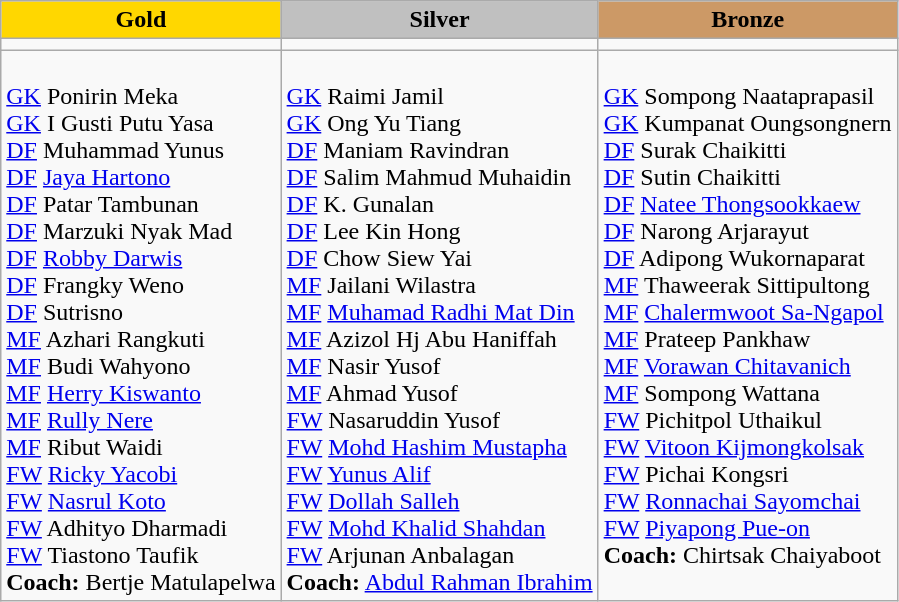<table class="wikitable">
<tr>
<th style="background: gold">Gold</th>
<th style="background: silver">Silver</th>
<th style="background: #cc9966">Bronze</th>
</tr>
<tr>
<td align="center"></td>
<td align="center"></td>
<td align="center"></td>
</tr>
<tr>
<td valign="top"><br><a href='#'>GK</a> Ponirin Meka<br>
<a href='#'>GK</a> I Gusti Putu Yasa <br>
<a href='#'>DF</a> Muhammad Yunus <br>
<a href='#'>DF</a> <a href='#'>Jaya Hartono</a> <br> 
<a href='#'>DF</a> Patar Tambunan <br>
<a href='#'>DF</a> Marzuki Nyak Mad <br>
<a href='#'>DF</a> <a href='#'>Robby Darwis</a> <br>
<a href='#'>DF</a> Frangky Weno <br>
<a href='#'>DF</a> Sutrisno <br>
<a href='#'>MF</a> Azhari Rangkuti <br> 
<a href='#'>MF</a> Budi Wahyono <br> 
<a href='#'>MF</a> <a href='#'>Herry Kiswanto</a> <br> 
<a href='#'>MF</a> <a href='#'>Rully Nere</a> <br>
<a href='#'>MF</a> Ribut Waidi <br>
<a href='#'>FW</a> <a href='#'>Ricky Yacobi</a> <br>
<a href='#'>FW</a> <a href='#'>Nasrul Koto</a> <br>
<a href='#'>FW</a> Adhityo Dharmadi <br>
<a href='#'>FW</a> Tiastono Taufik <br>
<strong>Coach:</strong> Bertje Matulapelwa</td>
<td valign="top"><br><a href='#'>GK</a> Raimi Jamil <br>
<a href='#'>GK</a> Ong Yu Tiang <br>
<a href='#'>DF</a> Maniam Ravindran <br>
<a href='#'>DF</a> Salim Mahmud Muhaidin <br>
<a href='#'>DF</a> K. Gunalan <br>
<a href='#'>DF</a> Lee Kin Hong <br>
<a href='#'>DF</a> Chow Siew Yai <br> 
<a href='#'>MF</a> Jailani Wilastra <br> 
<a href='#'>MF</a> <a href='#'>Muhamad Radhi Mat Din</a> <br> 
<a href='#'>MF</a> Azizol Hj Abu Haniffah <br>
<a href='#'>MF</a> Nasir Yusof <br>
<a href='#'>MF</a> Ahmad Yusof <br>
<a href='#'>FW</a> Nasaruddin Yusof <br>
<a href='#'>FW</a> <a href='#'>Mohd Hashim Mustapha</a> <br>
<a href='#'>FW</a> <a href='#'>Yunus Alif</a> <br>
<a href='#'>FW</a> <a href='#'>Dollah Salleh</a> <br>
<a href='#'>FW</a> <a href='#'>Mohd Khalid Shahdan</a> <br>
<a href='#'>FW</a> Arjunan Anbalagan <br>
<strong>Coach:</strong> <a href='#'>Abdul Rahman Ibrahim</a></td>
<td valign="top"><br><a href='#'>GK</a> Sompong Naataprapasil <br>
<a href='#'>GK</a> Kumpanat Oungsongnern <br>
<a href='#'>DF</a> Surak Chaikitti <br>
<a href='#'>DF</a> Sutin Chaikitti <br>
<a href='#'>DF</a> <a href='#'>Natee Thongsookkaew</a> <br>
<a href='#'>DF</a> Narong Arjarayut <br>
<a href='#'>DF</a> Adipong Wukornaparat <br>
<a href='#'>MF</a> Thaweerak Sittipultong <br>
<a href='#'>MF</a> <a href='#'>Chalermwoot Sa-Ngapol</a> <br>
<a href='#'>MF</a> Prateep Pankhaw <br>
<a href='#'>MF</a> <a href='#'>Vorawan Chitavanich</a> <br> 
<a href='#'>MF</a> Sompong Wattana <br>
<a href='#'>FW</a> Pichitpol Uthaikul <br>
<a href='#'>FW</a> <a href='#'>Vitoon Kijmongkolsak</a> <br>
<a href='#'>FW</a> Pichai Kongsri <br>
<a href='#'>FW</a> <a href='#'>Ronnachai Sayomchai</a> <br>
<a href='#'>FW</a> <a href='#'>Piyapong Pue-on</a> <br>
<strong>Coach:</strong> Chirtsak Chaiyaboot</td>
</tr>
</table>
